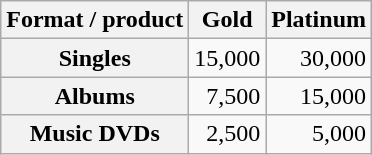<table class="wikitable" style="text-align:right;" border="1">
<tr>
<th scope="col">Format / product</th>
<th scope="col">Gold</th>
<th scope="col">Platinum</th>
</tr>
<tr>
<th scope="row">Singles</th>
<td>15,000</td>
<td>30,000</td>
</tr>
<tr>
<th scope="row">Albums</th>
<td>7,500</td>
<td>15,000</td>
</tr>
<tr>
<th scope="row">Music DVDs</th>
<td>2,500</td>
<td>5,000</td>
</tr>
</table>
